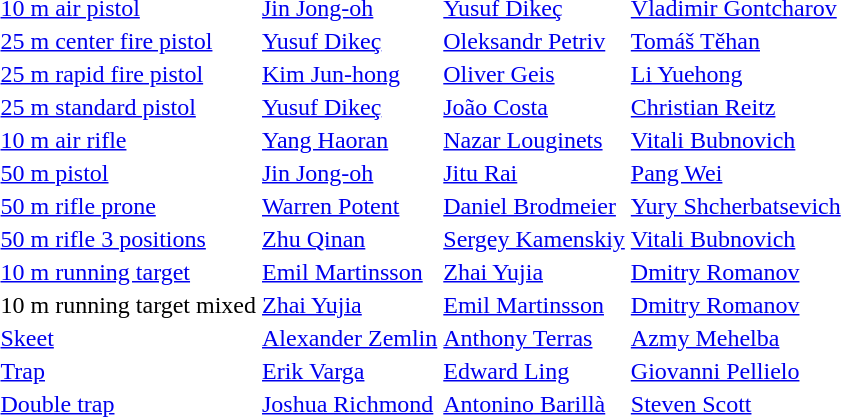<table>
<tr>
<td><a href='#'>10 m air pistol</a></td>
<td><a href='#'>Jin Jong-oh</a><br></td>
<td><a href='#'>Yusuf Dikeç</a><br></td>
<td><a href='#'>Vladimir Gontcharov</a><br></td>
</tr>
<tr>
<td><a href='#'>25 m center fire pistol</a></td>
<td><a href='#'>Yusuf Dikeç</a><br></td>
<td><a href='#'>Oleksandr Petriv</a><br></td>
<td><a href='#'>Tomáš Těhan</a><br></td>
</tr>
<tr>
<td><a href='#'>25 m rapid fire pistol</a></td>
<td><a href='#'>Kim Jun-hong</a><br></td>
<td><a href='#'>Oliver Geis</a><br></td>
<td><a href='#'>Li Yuehong</a><br></td>
</tr>
<tr>
<td><a href='#'>25 m standard pistol</a></td>
<td><a href='#'>Yusuf Dikeç</a><br></td>
<td><a href='#'>João Costa</a><br></td>
<td><a href='#'>Christian Reitz</a><br></td>
</tr>
<tr>
<td><a href='#'>10 m air rifle</a></td>
<td><a href='#'>Yang Haoran</a><br></td>
<td><a href='#'>Nazar Louginets</a><br></td>
<td><a href='#'>Vitali Bubnovich</a><br></td>
</tr>
<tr>
<td><a href='#'>50 m pistol</a></td>
<td><a href='#'>Jin Jong-oh</a><br></td>
<td><a href='#'>Jitu Rai</a><br></td>
<td><a href='#'>Pang Wei</a><br></td>
</tr>
<tr>
<td><a href='#'>50 m rifle prone</a></td>
<td><a href='#'>Warren Potent</a><br></td>
<td><a href='#'>Daniel Brodmeier</a><br></td>
<td><a href='#'>Yury Shcherbatsevich</a><br></td>
</tr>
<tr>
<td><a href='#'>50 m rifle 3 positions</a></td>
<td><a href='#'>Zhu Qinan</a><br></td>
<td><a href='#'>Sergey Kamenskiy</a><br></td>
<td><a href='#'>Vitali Bubnovich</a><br></td>
</tr>
<tr>
<td><a href='#'>10 m running target</a></td>
<td><a href='#'>Emil Martinsson</a><br></td>
<td><a href='#'>Zhai Yujia</a><br></td>
<td><a href='#'>Dmitry Romanov</a><br></td>
</tr>
<tr>
<td>10 m running target mixed</td>
<td><a href='#'>Zhai Yujia</a><br></td>
<td><a href='#'>Emil Martinsson</a><br></td>
<td><a href='#'>Dmitry Romanov</a><br></td>
</tr>
<tr>
<td><a href='#'>Skeet</a></td>
<td><a href='#'>Alexander Zemlin</a><br></td>
<td><a href='#'>Anthony Terras</a><br></td>
<td><a href='#'>Azmy Mehelba</a><br></td>
</tr>
<tr>
<td><a href='#'>Trap</a></td>
<td><a href='#'>Erik Varga</a><br></td>
<td><a href='#'>Edward Ling</a><br></td>
<td><a href='#'>Giovanni Pellielo</a><br></td>
</tr>
<tr>
<td><a href='#'>Double trap</a></td>
<td><a href='#'>Joshua Richmond</a><br></td>
<td><a href='#'>Antonino Barillà</a><br></td>
<td><a href='#'>Steven Scott</a><br></td>
</tr>
</table>
